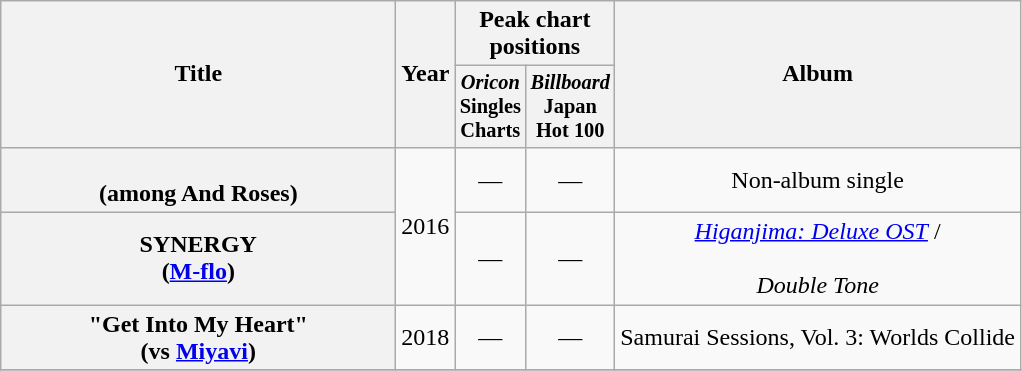<table class="wikitable plainrowheaders" style="text-align:center;">
<tr>
<th scope="col" rowspan="2" style="width:16em;">Title</th>
<th scope="col" rowspan="2">Year</th>
<th scope="col" colspan="2">Peak chart positions</th>
<th scope="col" rowspan="2">Album</th>
</tr>
<tr>
<th style="width:3em;font-size:85%"><em>Oricon</em> Singles Charts<br></th>
<th style="width:3em;font-size:85%"><em>Billboard</em> Japan Hot 100<br></th>
</tr>
<tr>
<th scope="row"><br><span>(among And Roses)</span></th>
<td rowspan="2">2016</td>
<td>—</td>
<td>—</td>
<td>Non-album single</td>
</tr>
<tr>
<th scope="row">SYNERGY<br><span>(<a href='#'>M-flo</a>)</span></th>
<td>—</td>
<td>—</td>
<td><em><a href='#'>Higanjima: Deluxe OST</a></em> /<br><br><em>Double Tone</em></td>
</tr>
<tr>
<th scope="row">"Get Into My Heart"<br><span>(vs <a href='#'>Miyavi</a>)</span></th>
<td>2018</td>
<td>—</td>
<td>—</td>
<td>Samurai Sessions, Vol. 3: Worlds Collide</td>
</tr>
<tr>
</tr>
</table>
